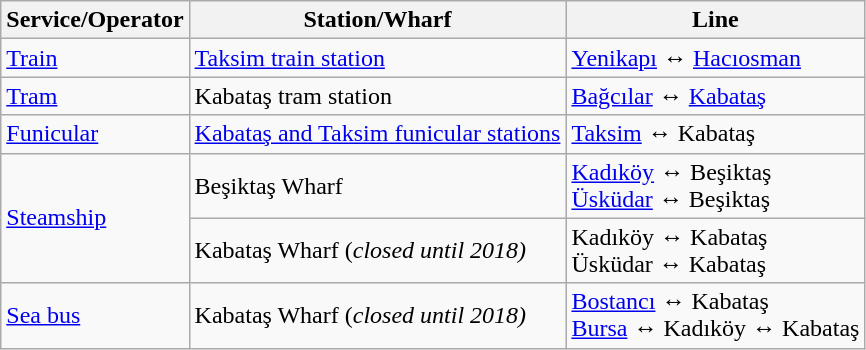<table class="wikitable">
<tr>
<th>Service/Operator</th>
<th>Station/Wharf</th>
<th>Line</th>
</tr>
<tr>
<td><a href='#'>Train</a>  </td>
<td><a href='#'>Taksim train station</a> </td>
<td> <a href='#'>Yenikapı</a> ↔ <a href='#'>Hacıosman</a></td>
</tr>
<tr>
<td><a href='#'>Tram</a>  </td>
<td>Kabataş tram station</td>
<td> <a href='#'>Bağcılar</a> ↔ <a href='#'>Kabataş</a></td>
</tr>
<tr>
<td><a href='#'>Funicular</a>  </td>
<td><a href='#'>Kabataş and Taksim funicular stations</a></td>
<td>  <a href='#'>Taksim</a> ↔ Kabataş</td>
</tr>
<tr>
<td rowspan="2"><a href='#'>Steamship</a></td>
<td>Beşiktaş Wharf</td>
<td><a href='#'>Kadıköy</a> ↔ Beşiktaş<br><a href='#'>Üsküdar</a> ↔ Beşiktaş</td>
</tr>
<tr>
<td>Kabataş Wharf (<em>closed until 2018)</em></td>
<td>Kadıköy ↔ Kabataş<br>Üsküdar ↔ Kabataş</td>
</tr>
<tr>
<td rowspan="2"><a href='#'>Sea bus</a></td>
<td>Kabataş Wharf (<em>closed until 2018)</em></td>
<td><a href='#'>Bostancı</a> ↔ Kabataş<br><a href='#'>Bursa</a> ↔ Kadıköy ↔ Kabataş</td>
</tr>
</table>
